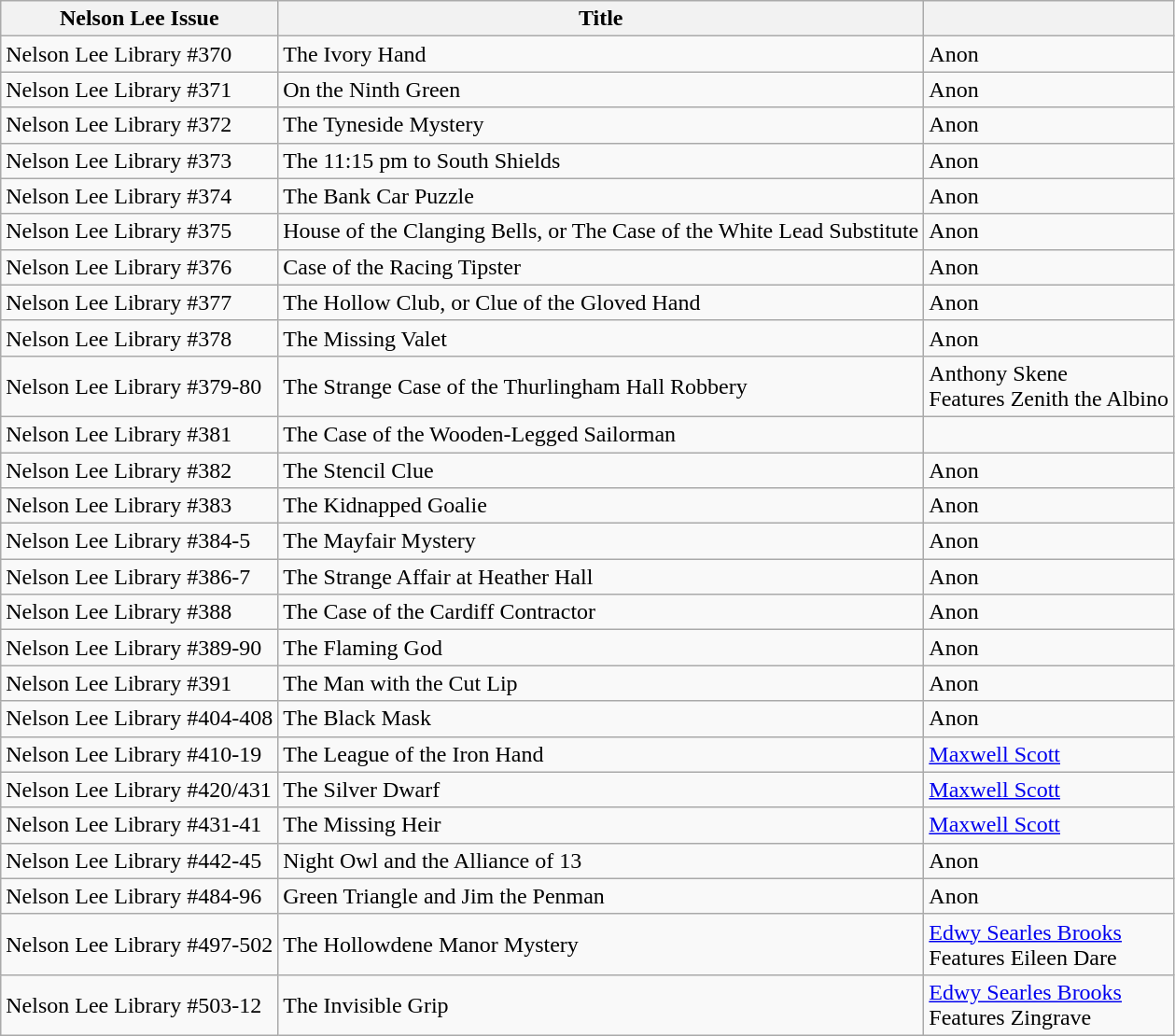<table class="wikitable">
<tr>
<th>Nelson Lee Issue</th>
<th>Title</th>
<th Author></th>
</tr>
<tr>
<td>Nelson Lee Library #370</td>
<td>The Ivory Hand</td>
<td>Anon</td>
</tr>
<tr>
<td>Nelson Lee Library #371</td>
<td>On the Ninth Green</td>
<td>Anon</td>
</tr>
<tr>
<td>Nelson Lee Library #372</td>
<td>The Tyneside Mystery</td>
<td>Anon</td>
</tr>
<tr>
<td>Nelson Lee Library #373</td>
<td>The 11:15 pm to South Shields</td>
<td>Anon</td>
</tr>
<tr>
<td>Nelson Lee Library #374</td>
<td>The Bank Car Puzzle</td>
<td>Anon</td>
</tr>
<tr>
<td>Nelson Lee Library #375</td>
<td>House of the Clanging Bells, or The Case of the White Lead Substitute</td>
<td>Anon</td>
</tr>
<tr>
<td>Nelson Lee Library #376</td>
<td>Case of the Racing Tipster</td>
<td>Anon</td>
</tr>
<tr>
<td>Nelson Lee Library #377</td>
<td>The Hollow Club, or Clue of the Gloved Hand</td>
<td>Anon</td>
</tr>
<tr>
<td>Nelson Lee Library #378</td>
<td>The Missing Valet</td>
<td>Anon</td>
</tr>
<tr>
<td>Nelson Lee Library #379-80</td>
<td>The Strange Case of the Thurlingham Hall Robbery</td>
<td>Anthony Skene <br>Features Zenith the Albino</td>
</tr>
<tr>
<td>Nelson Lee Library #381</td>
<td>The Case of the Wooden-Legged Sailorman</td>
<td></td>
</tr>
<tr>
<td>Nelson Lee Library #382</td>
<td>The Stencil Clue</td>
<td>Anon</td>
</tr>
<tr>
<td>Nelson Lee Library #383</td>
<td>The Kidnapped Goalie</td>
<td>Anon</td>
</tr>
<tr>
<td>Nelson Lee Library #384-5</td>
<td>The Mayfair Mystery</td>
<td>Anon</td>
</tr>
<tr>
<td>Nelson Lee Library #386-7</td>
<td>The Strange Affair at Heather Hall</td>
<td>Anon</td>
</tr>
<tr>
<td>Nelson Lee Library #388</td>
<td>The Case of the Cardiff Contractor</td>
<td>Anon</td>
</tr>
<tr>
<td>Nelson Lee Library #389-90</td>
<td>The Flaming God</td>
<td>Anon</td>
</tr>
<tr>
<td>Nelson Lee Library #391</td>
<td>The Man with the Cut Lip</td>
<td>Anon</td>
</tr>
<tr>
<td>Nelson Lee Library #404-408</td>
<td>The Black Mask</td>
<td>Anon</td>
</tr>
<tr>
<td>Nelson Lee Library #410-19</td>
<td>The League of the Iron Hand</td>
<td><a href='#'>Maxwell Scott</a></td>
</tr>
<tr>
<td>Nelson Lee Library #420/431</td>
<td>The Silver Dwarf</td>
<td><a href='#'>Maxwell Scott</a></td>
</tr>
<tr>
<td>Nelson Lee Library #431-41</td>
<td>The Missing Heir</td>
<td><a href='#'>Maxwell Scott</a></td>
</tr>
<tr>
<td>Nelson Lee Library #442-45</td>
<td>Night Owl and the Alliance of 13</td>
<td>Anon</td>
</tr>
<tr>
<td>Nelson Lee Library #484-96</td>
<td>Green Triangle and Jim the Penman</td>
<td>Anon</td>
</tr>
<tr>
<td>Nelson Lee Library #497-502</td>
<td>The Hollowdene Manor Mystery</td>
<td><a href='#'>Edwy Searles Brooks</a> <br> Features Eileen Dare</td>
</tr>
<tr>
<td>Nelson Lee Library #503-12</td>
<td>The Invisible Grip</td>
<td><a href='#'>Edwy Searles Brooks</a> <br> Features Zingrave</td>
</tr>
</table>
